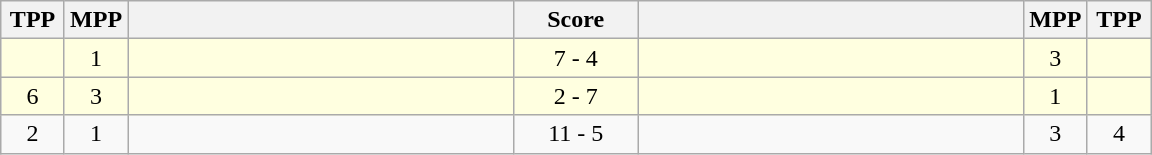<table class="wikitable" style="text-align: center;" |>
<tr>
<th width="35">TPP</th>
<th width="35">MPP</th>
<th width="250"></th>
<th width="75">Score</th>
<th width="250"></th>
<th width="35">MPP</th>
<th width="35">TPP</th>
</tr>
<tr bgcolor=lightyellow>
<td></td>
<td>1</td>
<td style="text-align:left;"><strong></strong></td>
<td>7 - 4</td>
<td style="text-align:left;"></td>
<td>3</td>
<td></td>
</tr>
<tr bgcolor=lightyellow>
<td>6</td>
<td>3</td>
<td style="text-align:left;"></td>
<td>2 - 7</td>
<td style="text-align:left;"><strong></strong></td>
<td>1</td>
<td></td>
</tr>
<tr>
<td>2</td>
<td>1</td>
<td style="text-align:left;"><strong></strong></td>
<td>11 - 5</td>
<td style="text-align:left;"></td>
<td>3</td>
<td>4</td>
</tr>
</table>
